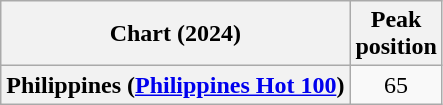<table class="wikitable plainrowheaders" style="text-align:center">
<tr>
<th scope="col">Chart (2024)</th>
<th scope="col">Peak<br>position</th>
</tr>
<tr>
<th scope="row">Philippines (<a href='#'>Philippines Hot 100</a>)</th>
<td>65</td>
</tr>
</table>
